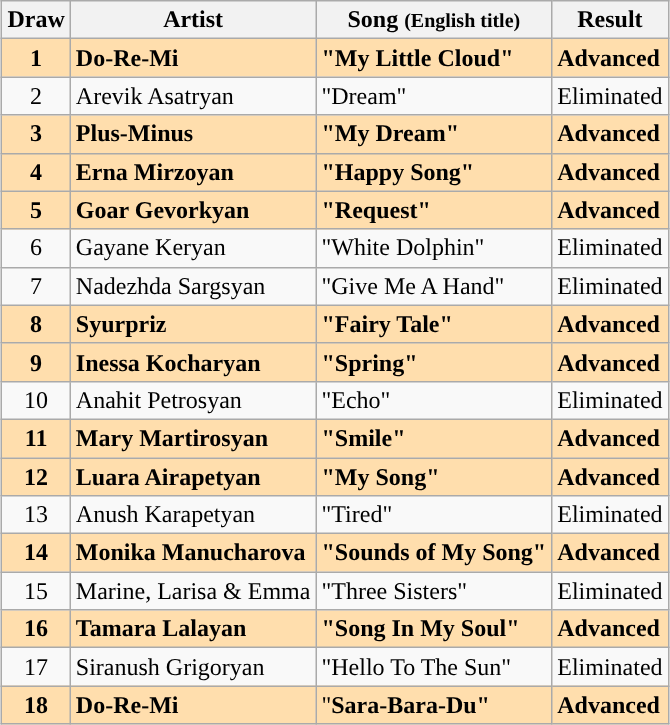<table class="sortable wikitable" style="margin: 1em auto 1em auto">
<tr>
<th>Draw</th>
<th>Artist</th>
<th>Song <small>(English title)</small></th>
<th>Result</th>
</tr>
<tr style="font-weight:bold;background:navajowhite">
<td style="text-align:center;">1</td>
<td>Do-Re-Mi</td>
<td>"My Little Cloud"</td>
<td>Advanced</td>
</tr>
<tr>
<td style="text-align:center;">2</td>
<td>Arevik Asatryan</td>
<td>"Dream"</td>
<td>Eliminated</td>
</tr>
<tr style="font-weight:bold;background:navajowhite">
<td style="text-align:center;">3</td>
<td>Plus-Minus</td>
<td>"My Dream"</td>
<td>Advanced</td>
</tr>
<tr style="font-weight:bold;background:navajowhite">
<td style="text-align:center;">4</td>
<td>Erna Mirzoyan</td>
<td>"Happy Song"</td>
<td>Advanced</td>
</tr>
<tr style="font-weight:bold;background:navajowhite">
<td style="text-align:center;">5</td>
<td>Goar Gevorkyan</td>
<td>"Request"</td>
<td>Advanced</td>
</tr>
<tr>
<td style="text-align:center;">6</td>
<td>Gayane Keryan</td>
<td>"White Dolphin"</td>
<td>Eliminated</td>
</tr>
<tr>
<td style="text-align:center;">7</td>
<td>Nadezhda Sargsyan</td>
<td>"Give Me A Hand"</td>
<td>Eliminated</td>
</tr>
<tr style="font-weight:bold;background:navajowhite">
<td style="text-align:center;">8</td>
<td>Syurpriz</td>
<td>"Fairy Tale"</td>
<td>Advanced</td>
</tr>
<tr style="font-weight:bold;background:navajowhite">
<td style="text-align:center;">9</td>
<td>Inessa Kocharyan</td>
<td>"Spring"</td>
<td>Advanced</td>
</tr>
<tr>
<td style="text-align:center;">10</td>
<td>Anahit Petrosyan</td>
<td>"Echo"</td>
<td>Eliminated</td>
</tr>
<tr style="font-weight:bold;background:navajowhite">
<td style="text-align:center;">11</td>
<td>Mary Martirosyan</td>
<td>"Smile"</td>
<td>Advanced</td>
</tr>
<tr style="font-weight:bold;background:navajowhite">
<td style="text-align:center;">12</td>
<td>Luara Airapetyan</td>
<td>"My Song"</td>
<td>Advanced</td>
</tr>
<tr>
<td style="text-align:center;">13</td>
<td>Anush Karapetyan</td>
<td>"Tired"</td>
<td>Eliminated</td>
</tr>
<tr style="font-weight:bold;background:navajowhite">
<td style="text-align:center;">14</td>
<td>Monika Manucharova</td>
<td>"Sounds of My Song"</td>
<td>Advanced</td>
</tr>
<tr>
<td style="text-align:center;">15</td>
<td>Marine, Larisa & Emma</td>
<td>"Three Sisters"</td>
<td>Eliminated</td>
</tr>
<tr style="font-weight:bold;background:navajowhite">
<td style="text-align:center;">16</td>
<td>Tamara Lalayan</td>
<td>"Song In My Soul"</td>
<td>Advanced</td>
</tr>
<tr>
<td style="text-align:center;">17</td>
<td>Siranush Grigoryan</td>
<td>"Hello To The Sun"</td>
<td>Eliminated</td>
</tr>
<tr bgcolor="#FFDEAD">
<td style="text-align:center;"><strong>18</strong></td>
<td><strong>Do-Re-Mi</strong></td>
<td>"<strong>Sara-Bara-Du"</strong></td>
<td><strong>Advanced</strong></td>
</tr>
</table>
